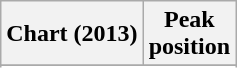<table class="wikitable plainrowheaders sortable" style="text-align:center">
<tr>
<th scope="col">Chart (2013)</th>
<th scope="col">Peak<br>position</th>
</tr>
<tr>
</tr>
<tr>
</tr>
</table>
